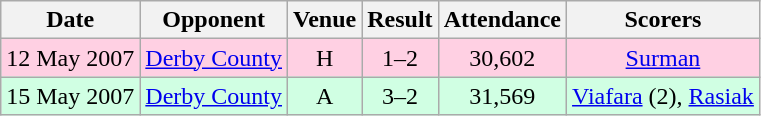<table class="wikitable sortable" style="font-size:100%; text-align:center">
<tr>
<th>Date</th>
<th>Opponent</th>
<th>Venue</th>
<th>Result</th>
<th>Attendance</th>
<th>Scorers</th>
</tr>
<tr style="background-color: #ffd0e3;">
<td>12 May 2007</td>
<td><a href='#'>Derby County</a></td>
<td>H</td>
<td>1–2</td>
<td>30,602</td>
<td><a href='#'>Surman</a></td>
</tr>
<tr style="background-color: #d0ffe3;">
<td>15 May 2007</td>
<td><a href='#'>Derby County</a></td>
<td>A</td>
<td>3–2</td>
<td>31,569</td>
<td><a href='#'>Viafara</a> (2), <a href='#'>Rasiak</a></td>
</tr>
</table>
